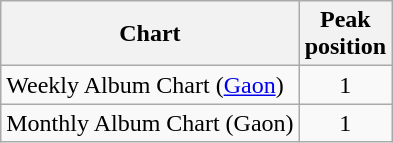<table class="wikitable sortable">
<tr>
<th>Chart</th>
<th>Peak<br>position</th>
</tr>
<tr>
<td colspan="row">Weekly Album Chart (<a href='#'>Gaon</a>)</td>
<td align="center">1</td>
</tr>
<tr>
<td colspan="row">Monthly Album Chart (Gaon)</td>
<td align="center">1</td>
</tr>
</table>
